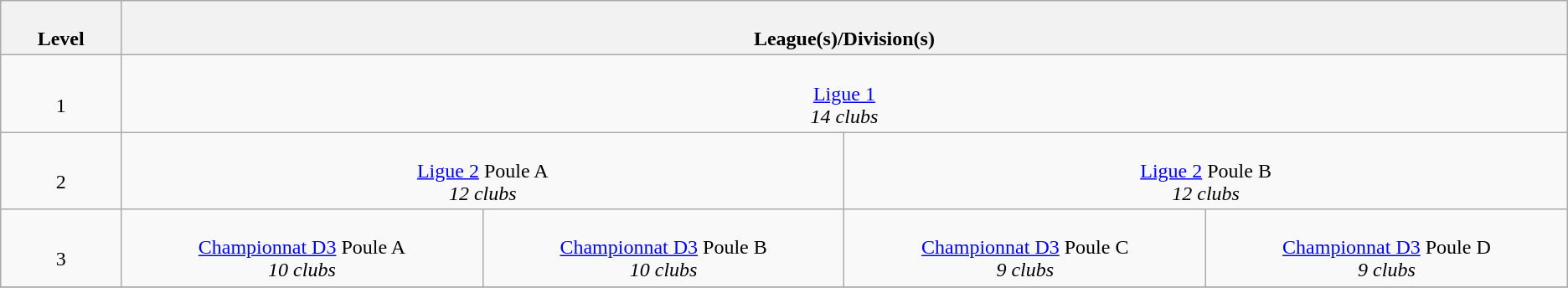<table class="wikitable" style="text-align: center;">
<tr>
<th colspan="1" width="4%"><br>Level</th>
<th colspan="8" width="96%"><br>League(s)/Division(s)</th>
</tr>
<tr>
<td colspan="1" width="4%"><br>1</td>
<td colspan="8" width="96%"><br><a href='#'>Ligue 1</a><br>
<em>14 clubs</em></td>
</tr>
<tr>
<td colspan="1" width="4%"><br>2</td>
<td colspan="2" width="24%"><br><a href='#'>Ligue 2</a> Poule A<br>
<em>12 clubs</em></td>
<td colspan="2" width="24%"><br><a href='#'>Ligue 2</a> Poule B<br>
<em>12 clubs</em></td>
</tr>
<tr>
<td colspan="1" width="4%"><br>3</td>
<td colspan="1" width="12%"><br><a href='#'>Championnat D3</a> Poule A<br>
<em>10 clubs</em></td>
<td colspan="1" width="12%"><br><a href='#'>Championnat D3</a> Poule B<br>
<em>10 clubs</em></td>
<td colspan="1" width="12%"><br><a href='#'>Championnat D3</a> Poule C<br>
<em>9 clubs</em></td>
<td colspan="1" width="12%"><br><a href='#'>Championnat D3</a> Poule D<br>
<em>9 clubs</em></td>
</tr>
<tr>
</tr>
</table>
